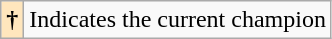<table class="wikitable">
<tr>
<th style="background-color: #ffe6bd">†</th>
<td>Indicates the current champion</td>
</tr>
</table>
